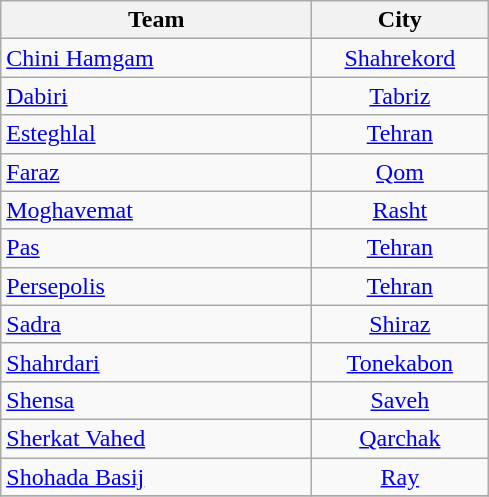<table class="wikitable" style="text-align: Center;">
<tr>
<th width=200>Team</th>
<th width=110>City</th>
</tr>
<tr>
<td align="left"><a href='#'>Chini Hamgam</a></td>
<td><a href='#'>Shahrekord</a></td>
</tr>
<tr>
<td align="left"><a href='#'>Dabiri</a></td>
<td><a href='#'>Tabriz</a></td>
</tr>
<tr>
<td align="left"><a href='#'>Esteghlal</a></td>
<td><a href='#'>Tehran</a></td>
</tr>
<tr>
<td align="left"><a href='#'>Faraz</a></td>
<td><a href='#'>Qom</a></td>
</tr>
<tr>
<td align="left"><a href='#'>Moghavemat</a></td>
<td><a href='#'>Rasht</a></td>
</tr>
<tr>
<td align="left"><a href='#'>Pas</a></td>
<td><a href='#'>Tehran</a></td>
</tr>
<tr>
<td align="left"><a href='#'>Persepolis</a></td>
<td><a href='#'>Tehran</a></td>
</tr>
<tr>
<td align="left"><a href='#'>Sadra</a></td>
<td><a href='#'>Shiraz</a></td>
</tr>
<tr>
<td align="left"><a href='#'>Shahrdari</a></td>
<td><a href='#'>Tonekabon</a></td>
</tr>
<tr>
<td align="left"><a href='#'>Shensa</a></td>
<td><a href='#'>Saveh</a></td>
</tr>
<tr>
<td align="left"><a href='#'>Sherkat Vahed</a></td>
<td><a href='#'>Qarchak</a></td>
</tr>
<tr>
<td align="left"><a href='#'>Shohada Basij</a></td>
<td><a href='#'>Ray</a></td>
</tr>
<tr>
</tr>
</table>
